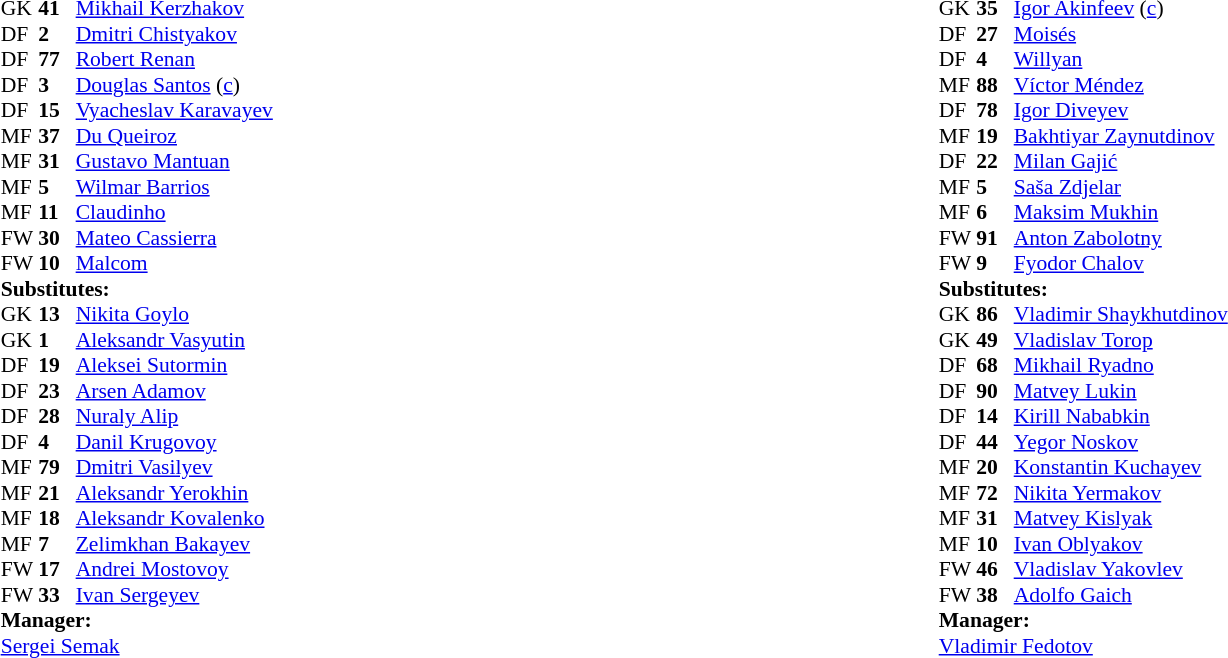<table width="100%">
<tr>
<td valign="top" width="50%" align=center><br><table style="font-size: 90%" cellspacing="0" cellpadding="0" align=center>
<tr>
<td colspan="4"></td>
</tr>
<tr>
<th width=25></th>
<th width=25></th>
</tr>
<tr>
<td>GK</td>
<td><strong>41</strong></td>
<td> <a href='#'>Mikhail Kerzhakov</a></td>
</tr>
<tr>
<td>DF</td>
<td><strong>2</strong></td>
<td> <a href='#'>Dmitri Chistyakov</a></td>
</tr>
<tr>
<td>DF</td>
<td><strong>77</strong></td>
<td> <a href='#'>Robert Renan</a></td>
</tr>
<tr>
<td>DF</td>
<td><strong>3</strong></td>
<td> <a href='#'>Douglas Santos</a> (<a href='#'>c</a>)</td>
</tr>
<tr>
<td>DF</td>
<td><strong>15</strong></td>
<td> <a href='#'>Vyacheslav Karavayev</a></td>
<td></td>
<td></td>
</tr>
<tr>
<td>MF</td>
<td><strong>37</strong></td>
<td> <a href='#'>Du Queiroz</a></td>
<td></td>
<td></td>
</tr>
<tr>
<td>MF</td>
<td><strong>31</strong></td>
<td> <a href='#'>Gustavo Mantuan</a></td>
<td></td>
<td></td>
</tr>
<tr>
<td>MF</td>
<td><strong>5</strong></td>
<td> <a href='#'>Wilmar Barrios</a></td>
</tr>
<tr>
<td>MF</td>
<td><strong>11</strong></td>
<td> <a href='#'>Claudinho</a></td>
<td></td>
<td></td>
</tr>
<tr>
<td>FW</td>
<td><strong>30</strong></td>
<td> <a href='#'>Mateo Cassierra</a></td>
<td></td>
<td></td>
</tr>
<tr>
<td>FW</td>
<td><strong>10</strong></td>
<td> <a href='#'>Malcom</a></td>
</tr>
<tr>
<td colspan=3><strong>Substitutes:</strong></td>
</tr>
<tr>
<td>GK</td>
<td><strong>13</strong></td>
<td> <a href='#'>Nikita Goylo</a></td>
</tr>
<tr>
<td>GK</td>
<td><strong>1</strong></td>
<td> <a href='#'>Aleksandr Vasyutin</a></td>
</tr>
<tr>
<td>DF</td>
<td><strong>19</strong></td>
<td> <a href='#'>Aleksei Sutormin</a></td>
<td></td>
<td></td>
</tr>
<tr>
<td>DF</td>
<td><strong>23</strong></td>
<td> <a href='#'>Arsen Adamov</a></td>
</tr>
<tr>
<td>DF</td>
<td><strong>28</strong></td>
<td> <a href='#'>Nuraly Alip</a></td>
</tr>
<tr>
<td>DF</td>
<td><strong>4</strong></td>
<td> <a href='#'>Danil Krugovoy</a></td>
</tr>
<tr>
<td>MF</td>
<td><strong>79</strong></td>
<td> <a href='#'>Dmitri Vasilyev</a></td>
<td></td>
<td></td>
</tr>
<tr>
<td>MF</td>
<td><strong>21</strong></td>
<td> <a href='#'>Aleksandr Yerokhin</a></td>
</tr>
<tr>
<td>MF</td>
<td><strong>18</strong></td>
<td> <a href='#'>Aleksandr Kovalenko</a></td>
</tr>
<tr>
<td>MF</td>
<td><strong>7</strong></td>
<td> <a href='#'>Zelimkhan Bakayev</a></td>
<td></td>
<td></td>
</tr>
<tr>
<td>FW</td>
<td><strong>17</strong></td>
<td> <a href='#'>Andrei Mostovoy</a></td>
<td></td>
<td></td>
</tr>
<tr>
<td>FW</td>
<td><strong>33</strong></td>
<td> <a href='#'>Ivan Sergeyev</a></td>
<td></td>
<td></td>
</tr>
<tr>
<td colspan=3><strong>Manager:</strong></td>
</tr>
<tr>
<td colspan=4> <a href='#'>Sergei Semak</a></td>
</tr>
<tr>
</tr>
</table>
</td>
<td valign="top" width="50%"><br><table style="font-size: 90%" cellspacing="0" cellpadding="0" align=center>
<tr>
<td colspan="4"></td>
</tr>
<tr>
<th width=25></th>
<th width=25></th>
</tr>
<tr>
<td>GK</td>
<td><strong>35</strong></td>
<td> <a href='#'>Igor Akinfeev</a> (<a href='#'>c</a>)</td>
</tr>
<tr>
<td>DF</td>
<td><strong>27</strong></td>
<td> <a href='#'>Moisés</a></td>
</tr>
<tr>
<td>DF</td>
<td><strong>4</strong></td>
<td> <a href='#'>Willyan</a></td>
</tr>
<tr>
<td>MF</td>
<td><strong>88</strong></td>
<td> <a href='#'>Víctor Méndez</a></td>
<td></td>
<td></td>
</tr>
<tr>
<td>DF</td>
<td><strong>78</strong></td>
<td> <a href='#'>Igor Diveyev</a></td>
<td></td>
<td></td>
</tr>
<tr>
<td>MF</td>
<td><strong>19</strong></td>
<td> <a href='#'>Bakhtiyar Zaynutdinov</a></td>
<td></td>
<td></td>
</tr>
<tr>
<td>DF</td>
<td><strong>22</strong></td>
<td> <a href='#'>Milan Gajić</a></td>
</tr>
<tr>
<td>MF</td>
<td><strong>5</strong></td>
<td> <a href='#'>Saša Zdjelar</a></td>
<td></td>
<td></td>
</tr>
<tr>
<td>MF</td>
<td><strong>6</strong></td>
<td> <a href='#'>Maksim Mukhin</a></td>
<td></td>
<td></td>
</tr>
<tr>
<td>FW</td>
<td><strong>91</strong></td>
<td> <a href='#'>Anton Zabolotny</a></td>
</tr>
<tr>
<td>FW</td>
<td><strong>9</strong></td>
<td> <a href='#'>Fyodor Chalov</a></td>
<td></td>
</tr>
<tr>
<td colspan=3><strong>Substitutes:</strong></td>
</tr>
<tr>
<td>GK</td>
<td><strong>86</strong></td>
<td> <a href='#'>Vladimir Shaykhutdinov</a></td>
</tr>
<tr>
<td>GK</td>
<td><strong>49</strong></td>
<td> <a href='#'>Vladislav Torop</a></td>
</tr>
<tr>
<td>DF</td>
<td><strong>68</strong></td>
<td> <a href='#'>Mikhail Ryadno</a></td>
<td></td>
<td></td>
</tr>
<tr>
<td>DF</td>
<td><strong>90</strong></td>
<td> <a href='#'>Matvey Lukin</a></td>
</tr>
<tr>
<td>DF</td>
<td><strong>14</strong></td>
<td> <a href='#'>Kirill Nababkin</a></td>
<td></td>
<td></td>
</tr>
<tr>
<td>DF</td>
<td><strong>44</strong></td>
<td> <a href='#'>Yegor Noskov</a></td>
</tr>
<tr>
<td>MF</td>
<td><strong>20</strong></td>
<td> <a href='#'>Konstantin Kuchayev</a></td>
<td></td>
<td></td>
</tr>
<tr>
<td>MF</td>
<td><strong>72</strong></td>
<td> <a href='#'>Nikita Yermakov</a></td>
<td></td>
<td></td>
</tr>
<tr>
<td>MF</td>
<td><strong>31</strong></td>
<td> <a href='#'>Matvey Kislyak</a></td>
</tr>
<tr>
<td>MF</td>
<td><strong>10</strong></td>
<td> <a href='#'>Ivan Oblyakov</a></td>
</tr>
<tr>
<td>FW</td>
<td><strong>46</strong></td>
<td> <a href='#'>Vladislav Yakovlev</a></td>
</tr>
<tr>
<td>FW</td>
<td><strong>38</strong></td>
<td> <a href='#'>Adolfo Gaich</a></td>
<td></td>
<td></td>
</tr>
<tr>
<td colspan=3><strong>Manager:</strong></td>
</tr>
<tr>
<td colspan=4> <a href='#'>Vladimir Fedotov</a></td>
</tr>
<tr>
</tr>
</table>
</td>
</tr>
<tr>
</tr>
</table>
